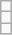<table class="wikitable">
<tr>
<td></td>
</tr>
<tr>
<td></td>
</tr>
<tr>
<td></td>
</tr>
</table>
